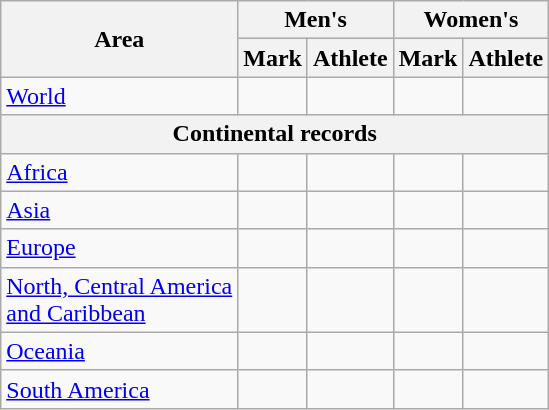<table class="wikitable">
<tr>
<th rowspan=2>Area</th>
<th colspan=2>Men's</th>
<th colspan=2>Women's</th>
</tr>
<tr>
<th>Mark</th>
<th>Athlete</th>
<th>Mark</th>
<th>Athlete</th>
</tr>
<tr>
<td><a href='#'>World</a></td>
<td></td>
<td></td>
<td> </td>
<td></td>
</tr>
<tr>
<th colspan=5>Continental records</th>
</tr>
<tr>
<td><a href='#'>Africa</a></td>
<td> </td>
<td></td>
<td></td>
<td></td>
</tr>
<tr>
<td><a href='#'>Asia</a></td>
<td></td>
<td></td>
<td></td>
<td></td>
</tr>
<tr>
<td><a href='#'>Europe</a></td>
<td></td>
<td></td>
<td></td>
<td></td>
</tr>
<tr>
<td><a href='#'>North, Central America<br> and Caribbean</a></td>
<td></td>
<td></td>
<td></td>
<td></td>
</tr>
<tr>
<td><a href='#'>Oceania</a></td>
<td></td>
<td></td>
<td></td>
<td></td>
</tr>
<tr>
<td><a href='#'>South America</a></td>
<td></td>
<td></td>
<td> </td>
<td></td>
</tr>
</table>
